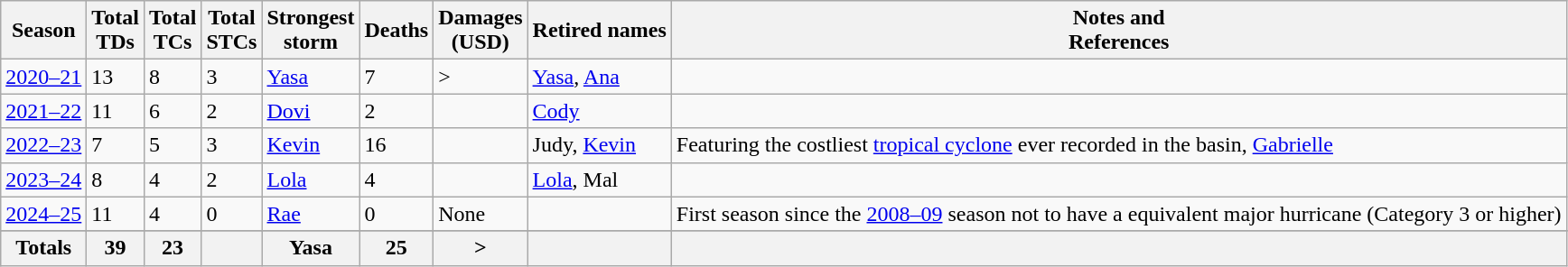<table class="wikitable sortable">
<tr>
<th>Season</th>
<th>Total<br>TDs</th>
<th>Total<br>TCs</th>
<th>Total<br>STCs</th>
<th>Strongest<br>storm</th>
<th>Deaths</th>
<th>Damages<br>(USD)</th>
<th>Retired names</th>
<th>Notes and<br>References</th>
</tr>
<tr>
<td><a href='#'>2020–21</a></td>
<td>13</td>
<td>8</td>
<td>3</td>
<td> <a href='#'>Yasa</a></td>
<td>7</td>
<td>></td>
<td><a href='#'>Yasa</a>, <a href='#'>Ana</a></td>
<td></td>
</tr>
<tr>
<td><a href='#'>2021–22</a></td>
<td>11</td>
<td>6</td>
<td>2</td>
<td> <a href='#'>Dovi</a></td>
<td>2</td>
<td></td>
<td><a href='#'>Cody</a></td>
<td></td>
</tr>
<tr>
<td><a href='#'>2022–23</a></td>
<td>7</td>
<td>5</td>
<td>3</td>
<td> <a href='#'>Kevin</a></td>
<td>16</td>
<td></td>
<td>Judy, <a href='#'>Kevin</a></td>
<td>Featuring the costliest <a href='#'>tropical cyclone</a> ever recorded in the basin, <a href='#'>Gabrielle</a></td>
</tr>
<tr>
<td><a href='#'>2023–24</a></td>
<td>8</td>
<td>4</td>
<td>2</td>
<td> <a href='#'>Lola</a></td>
<td>4</td>
<td></td>
<td><a href='#'>Lola</a>, Mal</td>
<td></td>
</tr>
<tr>
<td><a href='#'>2024–25</a></td>
<td>11</td>
<td>4</td>
<td>0</td>
<td> <a href='#'>Rae</a></td>
<td>0</td>
<td>None</td>
<td></td>
<td>First season since the <a href='#'>2008–09</a> season not to have a equivalent major hurricane (Category 3 or higher)</td>
</tr>
<tr>
</tr>
<tr class="sortbottom">
<th>Totals</th>
<th>39</th>
<th>23</th>
<th></th>
<th>Yasa</th>
<th>25</th>
<th>></th>
<th></th>
<th></th>
</tr>
</table>
